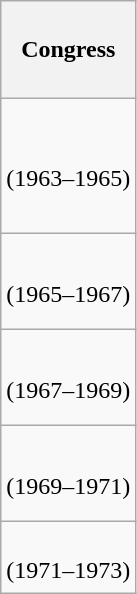<table class="wikitable" style="float:left; margin:0; margin-right:-0.5px; margin-top:14px; text-align:center;">
<tr style="white-space:nowrap; height:4.04em;">
<th>Congress</th>
</tr>
<tr style="white-space:nowrap; height:5.64em;">
<td><strong></strong><br>(1963–1965)</td>
</tr>
<tr style="white-space:nowrap; height:4.0em">
<td><strong></strong><br>(1965–1967)</td>
</tr>
<tr style="white-space:nowrap; height:4.0em">
<td><strong></strong><br>(1967–1969)</td>
</tr>
<tr style="white-space:nowrap; height:4.0em">
<td><strong></strong><br>(1969–1971)</td>
</tr>
<tr style="white-space:nowrap; height:3em">
<td><strong></strong><br>(1971–1973)</td>
</tr>
</table>
